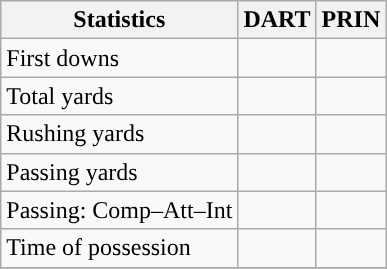<table class="wikitable" style="float: left;">
<tr>
<th>Statistics</th>
<th>DART</th>
<th>PRIN</th>
</tr>
<tr>
<td>First downs</td>
<td></td>
<td></td>
</tr>
<tr>
<td>Total yards</td>
<td></td>
<td></td>
</tr>
<tr>
<td>Rushing yards</td>
<td></td>
<td></td>
</tr>
<tr>
<td>Passing yards</td>
<td></td>
<td></td>
</tr>
<tr>
<td>Passing: Comp–Att–Int</td>
<td></td>
<td></td>
</tr>
<tr>
<td>Time of possession</td>
<td></td>
<td></td>
</tr>
<tr>
</tr>
</table>
